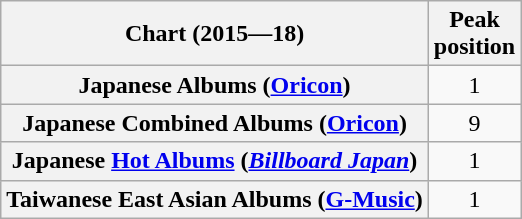<table class="wikitable sortable plainrowheaders" style="text-align:center">
<tr>
<th scope="col">Chart (2015—18)</th>
<th scope="col">Peak<br>position</th>
</tr>
<tr>
<th scope="row">Japanese Albums (<a href='#'>Oricon</a>)</th>
<td>1</td>
</tr>
<tr>
<th scope="row">Japanese Combined Albums (<a href='#'>Oricon</a>)</th>
<td>9</td>
</tr>
<tr>
<th scope="row">Japanese <a href='#'>Hot Albums</a> (<em><a href='#'>Billboard Japan</a></em>)</th>
<td>1</td>
</tr>
<tr>
<th scope="row">Taiwanese East Asian Albums (<a href='#'>G-Music</a>)</th>
<td>1</td>
</tr>
</table>
